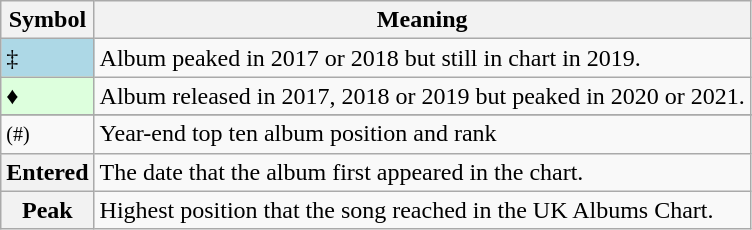<table Class="wikitable">
<tr>
<th>Symbol</th>
<th>Meaning</th>
</tr>
<tr>
<td bgcolor=lightblue>‡</td>
<td>Album peaked in 2017 or 2018 but still in chart in 2019.</td>
</tr>
<tr>
<td bgcolor="#ddffdd">♦</td>
<td>Album released in 2017, 2018 or 2019 but peaked in 2020 or 2021.</td>
</tr>
<tr>
</tr>
<tr>
<td><small>(#)</small></td>
<td>Year-end top ten album position and rank</td>
</tr>
<tr>
<th>Entered</th>
<td>The date that the album first appeared in the chart.</td>
</tr>
<tr>
<th>Peak</th>
<td>Highest position that the song reached in the UK Albums Chart.</td>
</tr>
</table>
